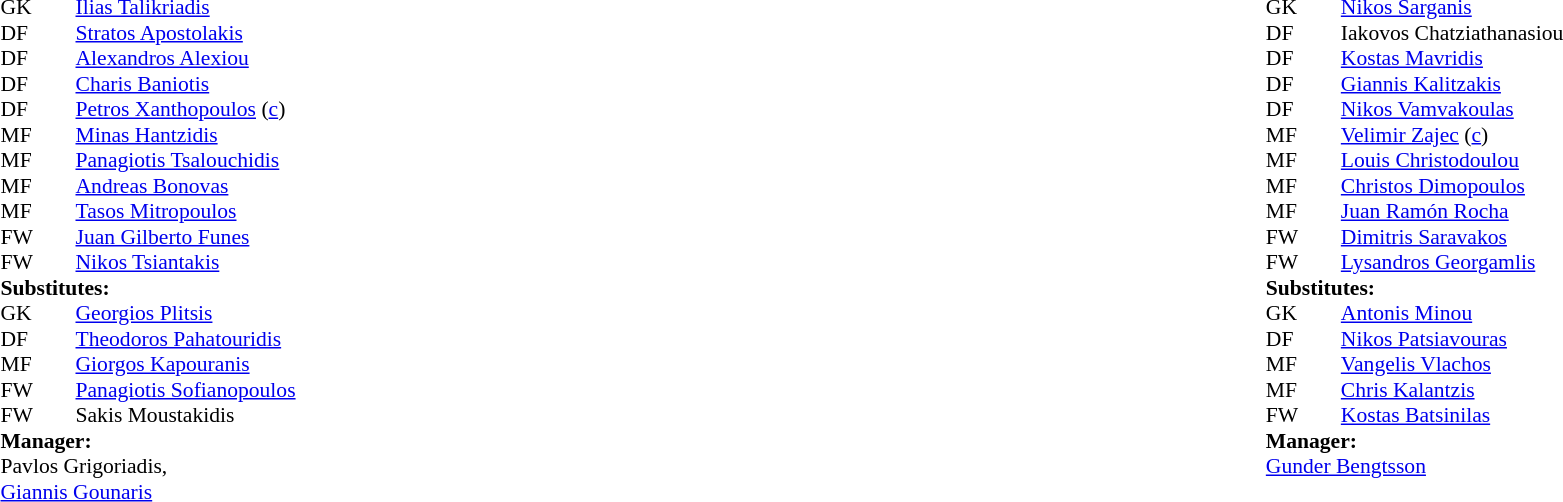<table width="100%">
<tr>
<td valign="top" width="50%"><br><table style="font-size: 90%" cellspacing="0" cellpadding="0">
<tr>
<th width="25"></th>
<th width="25"></th>
</tr>
<tr>
<td>GK</td>
<td></td>
<td> <a href='#'>Ilias Talikriadis</a></td>
</tr>
<tr>
<td>DF</td>
<td></td>
<td> <a href='#'>Stratos Apostolakis</a></td>
</tr>
<tr>
<td>DF</td>
<td></td>
<td> <a href='#'>Alexandros Alexiou</a></td>
</tr>
<tr>
<td>DF</td>
<td></td>
<td> <a href='#'>Charis Baniotis</a></td>
</tr>
<tr>
<td>DF</td>
<td></td>
<td> <a href='#'>Petros Xanthopoulos</a> (<a href='#'>c</a>)</td>
</tr>
<tr>
<td>MF</td>
<td></td>
<td> <a href='#'>Minas Hantzidis</a></td>
</tr>
<tr>
<td>MF</td>
<td></td>
<td> <a href='#'>Panagiotis Tsalouchidis</a></td>
</tr>
<tr>
<td>MF</td>
<td></td>
<td> <a href='#'>Andreas Bonovas</a></td>
<td></td>
</tr>
<tr>
<td>MF</td>
<td></td>
<td> <a href='#'>Tasos Mitropoulos</a></td>
</tr>
<tr>
<td>FW</td>
<td></td>
<td> <a href='#'>Juan Gilberto Funes</a></td>
</tr>
<tr>
<td>FW</td>
<td></td>
<td> <a href='#'>Nikos Tsiantakis</a></td>
</tr>
<tr>
<td colspan=4><strong>Substitutes:</strong></td>
</tr>
<tr>
<td>GK</td>
<td></td>
<td> <a href='#'>Georgios Plitsis</a></td>
</tr>
<tr>
<td>DF</td>
<td></td>
<td> <a href='#'>Theodoros Pahatouridis</a></td>
</tr>
<tr>
<td>MF</td>
<td></td>
<td> <a href='#'>Giorgos Kapouranis</a></td>
</tr>
<tr>
<td>FW</td>
<td></td>
<td> <a href='#'>Panagiotis Sofianopoulos</a></td>
</tr>
<tr>
<td>FW</td>
<td></td>
<td> Sakis Moustakidis</td>
<td></td>
</tr>
<tr>
<td colspan=4><strong>Manager:</strong></td>
</tr>
<tr>
<td colspan="4"> Pavlos Grigoriadis,<br> <a href='#'>Giannis Gounaris</a></td>
</tr>
</table>
</td>
<td valign="top" width="50%"><br><table style="font-size: 90%" cellspacing="0" cellpadding="0" align="center">
<tr>
<th width="25"></th>
<th width="25"></th>
</tr>
<tr>
<td>GK</td>
<td></td>
<td> <a href='#'>Nikos Sarganis</a></td>
</tr>
<tr>
<td>DF</td>
<td></td>
<td> Iakovos Chatziathanasiou</td>
</tr>
<tr>
<td>DF</td>
<td></td>
<td> <a href='#'>Kostas Mavridis</a></td>
</tr>
<tr>
<td>DF</td>
<td></td>
<td> <a href='#'>Giannis Kalitzakis</a></td>
</tr>
<tr>
<td>DF</td>
<td></td>
<td> <a href='#'>Nikos Vamvakoulas</a></td>
</tr>
<tr>
<td>MF</td>
<td></td>
<td> <a href='#'>Velimir Zajec</a> (<a href='#'>c</a>)</td>
<td></td>
<td> </td>
</tr>
<tr>
<td>MF</td>
<td></td>
<td> <a href='#'>Louis Christodoulou</a></td>
<td></td>
<td> </td>
</tr>
<tr>
<td>MF</td>
<td></td>
<td> <a href='#'>Christos Dimopoulos</a></td>
</tr>
<tr>
<td>MF</td>
<td></td>
<td> <a href='#'>Juan Ramón Rocha</a></td>
</tr>
<tr>
<td>FW</td>
<td></td>
<td> <a href='#'>Dimitris Saravakos</a></td>
</tr>
<tr>
<td>FW</td>
<td></td>
<td> <a href='#'>Lysandros Georgamlis</a></td>
</tr>
<tr>
<td colspan=4><strong>Substitutes:</strong></td>
</tr>
<tr>
<td>GK</td>
<td></td>
<td> <a href='#'>Antonis Minou</a></td>
</tr>
<tr>
<td>DF</td>
<td></td>
<td> <a href='#'>Nikos Patsiavouras</a></td>
</tr>
<tr>
<td>MF</td>
<td></td>
<td> <a href='#'>Vangelis Vlachos</a></td>
<td></td>
<td> </td>
</tr>
<tr>
<td>MF</td>
<td></td>
<td> <a href='#'>Chris Kalantzis</a></td>
</tr>
<tr>
<td>FW</td>
<td></td>
<td> <a href='#'>Kostas Batsinilas</a></td>
<td></td>
<td> </td>
</tr>
<tr>
<td colspan=4><strong>Manager:</strong></td>
</tr>
<tr>
<td colspan="4"> <a href='#'>Gunder Bengtsson</a></td>
</tr>
</table>
</td>
</tr>
</table>
